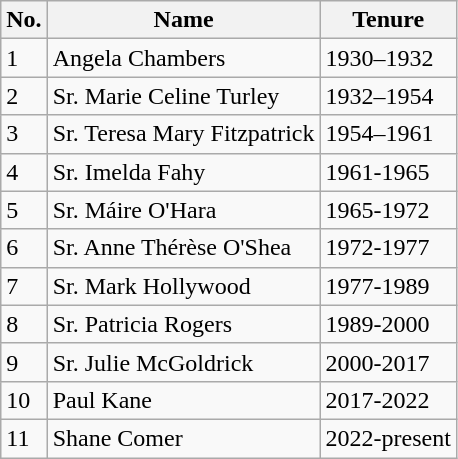<table class="wikitable">
<tr>
<th>No.</th>
<th>Name</th>
<th>Tenure</th>
</tr>
<tr>
<td>1</td>
<td>Angela Chambers</td>
<td>1930–1932</td>
</tr>
<tr>
<td>2</td>
<td>Sr. Marie Celine Turley</td>
<td>1932–1954</td>
</tr>
<tr>
<td>3</td>
<td>Sr. Teresa Mary Fitzpatrick</td>
<td>1954–1961</td>
</tr>
<tr>
<td>4</td>
<td>Sr. Imelda Fahy</td>
<td>1961-1965</td>
</tr>
<tr>
<td>5</td>
<td>Sr. Máire O'Hara</td>
<td>1965-1972</td>
</tr>
<tr>
<td>6</td>
<td>Sr. Anne Thérèse O'Shea</td>
<td>1972-1977</td>
</tr>
<tr>
<td>7</td>
<td>Sr. Mark Hollywood</td>
<td>1977-1989</td>
</tr>
<tr>
<td>8</td>
<td>Sr. Patricia Rogers</td>
<td>1989-2000</td>
</tr>
<tr>
<td>9</td>
<td>Sr. Julie McGoldrick</td>
<td>2000-2017</td>
</tr>
<tr>
<td>10</td>
<td>Paul Kane</td>
<td>2017-2022</td>
</tr>
<tr>
<td>11</td>
<td>Shane Comer</td>
<td>2022-present</td>
</tr>
</table>
